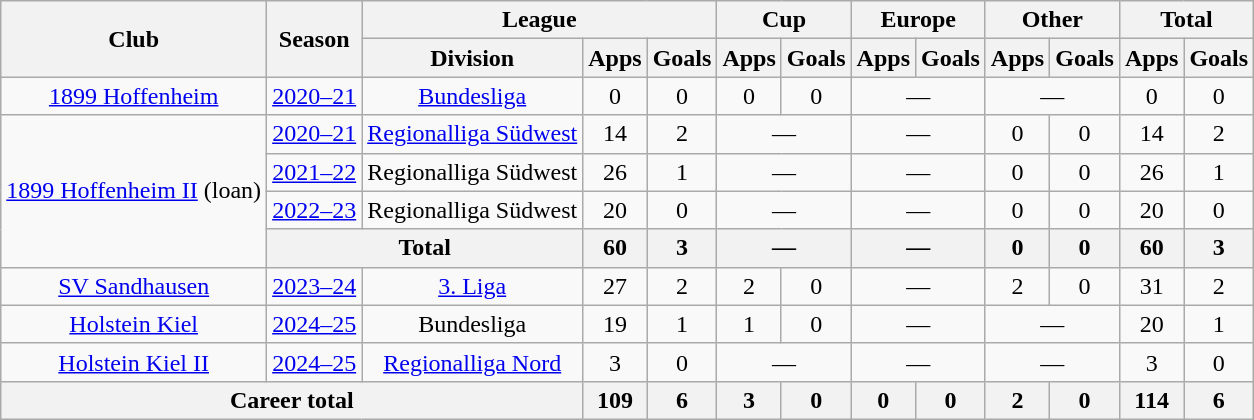<table class="wikitable" style="text-align:center">
<tr>
<th rowspan="2">Club</th>
<th rowspan="2">Season</th>
<th colspan="3">League</th>
<th colspan="2">Cup</th>
<th colspan="2">Europe</th>
<th colspan="2">Other</th>
<th colspan="2">Total</th>
</tr>
<tr>
<th>Division</th>
<th>Apps</th>
<th>Goals</th>
<th>Apps</th>
<th>Goals</th>
<th>Apps</th>
<th>Goals</th>
<th>Apps</th>
<th>Goals</th>
<th>Apps</th>
<th>Goals</th>
</tr>
<tr>
<td><a href='#'>1899 Hoffenheim</a></td>
<td><a href='#'>2020–21</a></td>
<td><a href='#'>Bundesliga</a></td>
<td>0</td>
<td>0</td>
<td>0</td>
<td>0</td>
<td colspan="2">—</td>
<td colspan="2">—</td>
<td>0</td>
<td>0</td>
</tr>
<tr>
<td rowspan="4"><a href='#'>1899 Hoffenheim II</a> (loan)</td>
<td><a href='#'>2020–21</a></td>
<td><a href='#'>Regionalliga Südwest</a></td>
<td>14</td>
<td>2</td>
<td colspan="2">—</td>
<td colspan="2">—</td>
<td>0</td>
<td>0</td>
<td>14</td>
<td>2</td>
</tr>
<tr>
<td><a href='#'>2021–22</a></td>
<td>Regionalliga Südwest</td>
<td>26</td>
<td>1</td>
<td colspan="2">—</td>
<td colspan="2">—</td>
<td>0</td>
<td>0</td>
<td>26</td>
<td>1</td>
</tr>
<tr>
<td><a href='#'>2022–23</a></td>
<td>Regionalliga Südwest</td>
<td>20</td>
<td>0</td>
<td colspan="2">—</td>
<td colspan="2">—</td>
<td>0</td>
<td>0</td>
<td>20</td>
<td>0</td>
</tr>
<tr>
<th colspan="2">Total</th>
<th>60</th>
<th>3</th>
<th colspan="2">—</th>
<th colspan="2">—</th>
<th>0</th>
<th>0</th>
<th>60</th>
<th>3</th>
</tr>
<tr>
<td><a href='#'>SV Sandhausen</a></td>
<td><a href='#'>2023–24</a></td>
<td><a href='#'>3. Liga</a></td>
<td>27</td>
<td>2</td>
<td>2</td>
<td>0</td>
<td colspan="2">—</td>
<td>2</td>
<td>0</td>
<td>31</td>
<td>2</td>
</tr>
<tr>
<td><a href='#'>Holstein Kiel</a></td>
<td><a href='#'>2024–25</a></td>
<td>Bundesliga</td>
<td>19</td>
<td>1</td>
<td>1</td>
<td>0</td>
<td colspan="2">—</td>
<td colspan="2">—</td>
<td>20</td>
<td>1</td>
</tr>
<tr>
<td><a href='#'>Holstein Kiel II</a></td>
<td><a href='#'>2024–25</a></td>
<td><a href='#'>Regionalliga Nord</a></td>
<td>3</td>
<td>0</td>
<td colspan="2">—</td>
<td colspan="2">—</td>
<td colspan="2">—</td>
<td>3</td>
<td>0</td>
</tr>
<tr>
<th colspan="3">Career total</th>
<th>109</th>
<th>6</th>
<th>3</th>
<th>0</th>
<th>0</th>
<th>0</th>
<th>2</th>
<th>0</th>
<th>114</th>
<th>6</th>
</tr>
</table>
